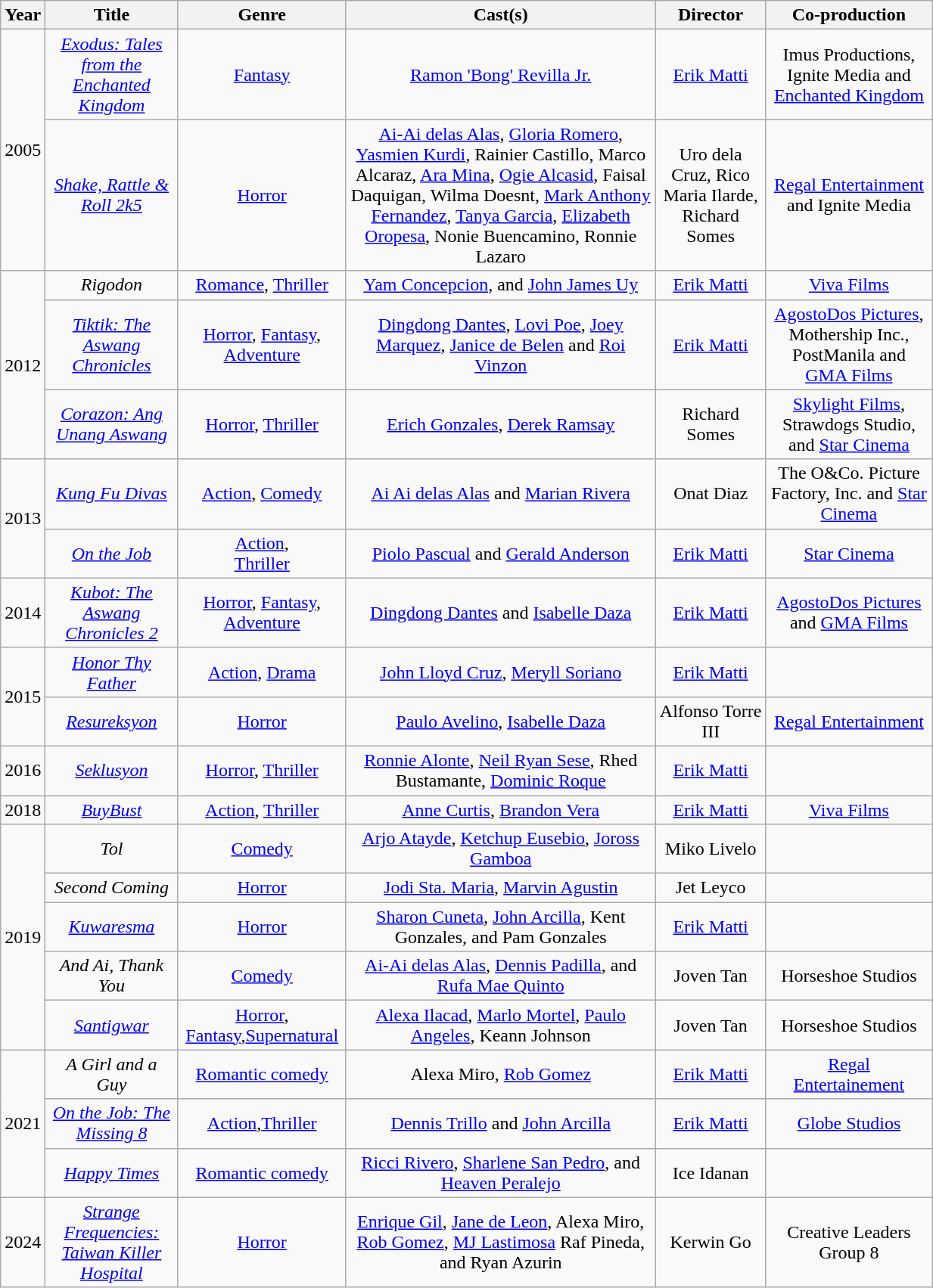<table class="wikitable" style="text-align:center" width=65%>
<tr>
<th>Year</th>
<th>Title</th>
<th>Genre</th>
<th>Cast(s)</th>
<th>Director</th>
<th>Co-production</th>
</tr>
<tr>
<td rowspan=2>2005</td>
<td><em><a href='#'>Exodus: Tales from the Enchanted Kingdom</a></em></td>
<td><a href='#'>Fantasy</a></td>
<td><a href='#'>Ramon 'Bong' Revilla Jr.</a></td>
<td><a href='#'>Erik Matti</a></td>
<td>Imus Productions, Ignite Media and <a href='#'>Enchanted Kingdom</a></td>
</tr>
<tr>
<td><em><a href='#'>Shake, Rattle & Roll 2k5</a></em></td>
<td><a href='#'>Horror</a></td>
<td><a href='#'>Ai-Ai delas Alas</a>, <a href='#'>Gloria Romero</a>, <a href='#'>Yasmien Kurdi</a>, Rainier Castillo, Marco Alcaraz, <a href='#'>Ara Mina</a>, <a href='#'>Ogie Alcasid</a>, Faisal Daquigan, Wilma Doesnt, <a href='#'>Mark Anthony Fernandez</a>, <a href='#'>Tanya Garcia</a>, <a href='#'>Elizabeth Oropesa</a>, Nonie Buencamino, Ronnie Lazaro</td>
<td>Uro dela Cruz, Rico Maria Ilarde, Richard Somes</td>
<td><a href='#'>Regal Entertainment</a> and Ignite Media</td>
</tr>
<tr>
<td rowspan=3>2012</td>
<td><em>Rigodon</em></td>
<td><a href='#'>Romance</a>, <a href='#'>Thriller</a></td>
<td><a href='#'>Yam Concepcion</a>, and <a href='#'>John James Uy</a></td>
<td><a href='#'>Erik Matti</a></td>
<td><a href='#'>Viva Films</a></td>
</tr>
<tr>
<td><em><a href='#'>Tiktik: The Aswang Chronicles</a></em></td>
<td><a href='#'>Horror</a>, <a href='#'>Fantasy</a>, <a href='#'>Adventure</a></td>
<td><a href='#'>Dingdong Dantes</a>, <a href='#'>Lovi Poe</a>, <a href='#'>Joey Marquez</a>, <a href='#'>Janice de Belen</a> and <a href='#'>Roi Vinzon</a></td>
<td><a href='#'>Erik Matti</a></td>
<td><a href='#'>AgostoDos Pictures</a>, Mothership Inc., PostManila and <a href='#'>GMA Films</a></td>
</tr>
<tr>
<td><em><a href='#'>Corazon: Ang Unang Aswang</a></em></td>
<td><a href='#'>Horror</a>, <a href='#'>Thriller</a></td>
<td><a href='#'>Erich Gonzales</a>, <a href='#'>Derek Ramsay</a></td>
<td>Richard Somes</td>
<td><a href='#'>Skylight Films</a>, Strawdogs Studio, and <a href='#'>Star Cinema</a></td>
</tr>
<tr>
<td rowspan=2>2013</td>
<td><em><a href='#'>Kung Fu Divas</a></em></td>
<td><a href='#'>Action</a>, <a href='#'>Comedy</a></td>
<td><a href='#'>Ai Ai delas Alas</a> and <a href='#'>Marian Rivera</a></td>
<td>Onat Diaz</td>
<td>The O&Co. Picture Factory, Inc. and <a href='#'>Star Cinema</a></td>
</tr>
<tr>
<td><em><a href='#'>On the Job</a></em></td>
<td><a href='#'>Action</a>,<br><a href='#'>Thriller</a></td>
<td><a href='#'>Piolo Pascual</a> and <a href='#'>Gerald Anderson</a></td>
<td><a href='#'>Erik Matti</a></td>
<td><a href='#'>Star Cinema</a></td>
</tr>
<tr>
<td>2014</td>
<td><em><a href='#'>Kubot: The Aswang Chronicles 2</a></em></td>
<td><a href='#'>Horror</a>, <a href='#'>Fantasy</a>, <a href='#'>Adventure</a></td>
<td><a href='#'>Dingdong Dantes</a> and <a href='#'>Isabelle Daza</a></td>
<td><a href='#'>Erik Matti</a></td>
<td><a href='#'>AgostoDos Pictures</a> and <a href='#'>GMA Films</a></td>
</tr>
<tr>
<td rowspan=2>2015</td>
<td><em><a href='#'>Honor Thy Father</a></em></td>
<td><a href='#'>Action</a>, <a href='#'>Drama</a></td>
<td><a href='#'>John Lloyd Cruz</a>, <a href='#'>Meryll Soriano</a></td>
<td><a href='#'>Erik Matti</a></td>
<td></td>
</tr>
<tr>
<td><em><a href='#'>Resureksyon</a></em></td>
<td><a href='#'>Horror</a></td>
<td><a href='#'>Paulo Avelino</a>, <a href='#'>Isabelle Daza</a></td>
<td>Alfonso Torre III</td>
<td><a href='#'>Regal Entertainment</a></td>
</tr>
<tr>
<td rowspan=1>2016</td>
<td><em><a href='#'>Seklusyon</a></em></td>
<td><a href='#'>Horror</a>, <a href='#'>Thriller</a></td>
<td><a href='#'>Ronnie Alonte</a>, <a href='#'>Neil Ryan Sese</a>, Rhed Bustamante, <a href='#'>Dominic Roque</a></td>
<td><a href='#'>Erik Matti</a></td>
<td></td>
</tr>
<tr>
<td rowspan=1>2018</td>
<td><em><a href='#'>BuyBust</a></em></td>
<td><a href='#'>Action</a>, <a href='#'>Thriller</a></td>
<td><a href='#'>Anne Curtis</a>, <a href='#'>Brandon Vera</a></td>
<td><a href='#'>Erik Matti</a></td>
<td><a href='#'>Viva Films</a></td>
</tr>
<tr>
<td rowspan="5">2019</td>
<td><em>Tol</em></td>
<td><a href='#'>Comedy</a></td>
<td><a href='#'>Arjo Atayde</a>, <a href='#'>Ketchup Eusebio</a>, <a href='#'>Joross Gamboa</a></td>
<td>Miko Livelo</td>
<td></td>
</tr>
<tr>
<td><em>Second Coming</em></td>
<td><a href='#'>Horror</a></td>
<td><a href='#'>Jodi Sta. Maria</a>, <a href='#'>Marvin Agustin</a></td>
<td>Jet Leyco</td>
<td></td>
</tr>
<tr>
<td><em><a href='#'>Kuwaresma</a></em></td>
<td><a href='#'>Horror</a></td>
<td><a href='#'>Sharon Cuneta</a>, <a href='#'>John Arcilla</a>, Kent Gonzales, and Pam Gonzales</td>
<td><a href='#'>Erik Matti</a></td>
<td></td>
</tr>
<tr>
<td><em>And Ai, Thank You</em></td>
<td><a href='#'>Comedy</a></td>
<td><a href='#'>Ai-Ai delas Alas</a>, <a href='#'>Dennis Padilla</a>, and <a href='#'>Rufa Mae Quinto</a></td>
<td>Joven Tan</td>
<td>Horseshoe Studios</td>
</tr>
<tr>
<td><em><a href='#'>Santigwar</a></em></td>
<td><a href='#'>Horror</a>, <a href='#'>Fantasy</a>,<a href='#'>Supernatural</a></td>
<td><a href='#'>Alexa Ilacad</a>, <a href='#'>Marlo Mortel</a>, <a href='#'>Paulo Angeles</a>, Keann Johnson</td>
<td>Joven Tan</td>
<td>Horseshoe Studios</td>
</tr>
<tr>
<td rowspan="3">2021</td>
<td><em>A Girl and a Guy</em></td>
<td><a href='#'>Romantic comedy</a></td>
<td>Alexa Miro, <a href='#'>Rob Gomez</a></td>
<td><a href='#'>Erik Matti</a></td>
<td><a href='#'>Regal Entertainement</a></td>
</tr>
<tr>
<td><em><a href='#'>On the Job: The Missing 8</a></em></td>
<td><a href='#'>Action</a>,<a href='#'>Thriller</a></td>
<td><a href='#'>Dennis Trillo</a> and <a href='#'>John Arcilla</a></td>
<td><a href='#'>Erik Matti</a></td>
<td><a href='#'>Globe Studios</a></td>
</tr>
<tr>
<td><em><a href='#'>Happy Times</a></em></td>
<td><a href='#'>Romantic comedy</a></td>
<td><a href='#'>Ricci Rivero</a>, <a href='#'>Sharlene San Pedro</a>, and <a href='#'>Heaven Peralejo</a></td>
<td>Ice Idanan</td>
<td></td>
</tr>
<tr>
<td>2024</td>
<td><em><a href='#'>Strange Frequencies: Taiwan Killer Hospital</a></em></td>
<td><a href='#'>Horror</a></td>
<td><a href='#'>Enrique Gil</a>, <a href='#'>Jane de Leon</a>, Alexa Miro, <a href='#'>Rob Gomez</a>, <a href='#'>MJ Lastimosa</a> Raf Pineda, and Ryan Azurin</td>
<td>Kerwin Go</td>
<td>Creative Leaders Group 8</td>
</tr>
</table>
